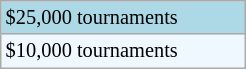<table class="wikitable"  style="font-size:85%; width:13%;">
<tr style="background:lightblue;">
<td>$25,000 tournaments</td>
</tr>
<tr style="background:#f0f8ff;">
<td>$10,000 tournaments</td>
</tr>
</table>
